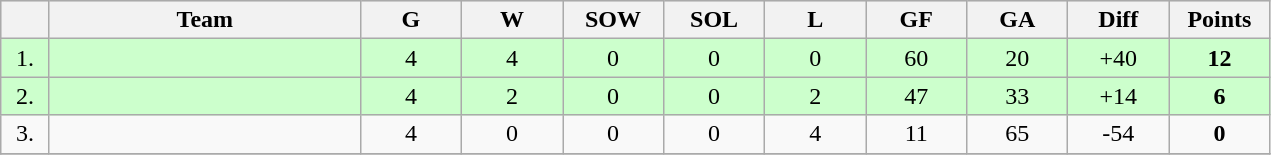<table class=wikitable style="text-align:center">
<tr bgcolor="#DCDCDC">
<th width="25"></th>
<th width="200">Team</th>
<th width="60">G</th>
<th width="60">W</th>
<th width="60">SOW</th>
<th width="60">SOL</th>
<th width="60">L</th>
<th width="60">GF</th>
<th width="60">GA</th>
<th width="60">Diff</th>
<th width="60">Points</th>
</tr>
<tr bgcolor="ccffcc">
<td>1.</td>
<td align=left></td>
<td>4</td>
<td>4</td>
<td>0</td>
<td>0</td>
<td>0</td>
<td>60</td>
<td>20</td>
<td>+40</td>
<td><strong>12</strong></td>
</tr>
<tr bgcolor="ccffcc">
<td>2.</td>
<td align=left></td>
<td>4</td>
<td>2</td>
<td>0</td>
<td>0</td>
<td>2</td>
<td>47</td>
<td>33</td>
<td>+14</td>
<td><strong>6</strong></td>
</tr>
<tr>
<td>3.</td>
<td align=left></td>
<td>4</td>
<td>0</td>
<td>0</td>
<td>0</td>
<td>4</td>
<td>11</td>
<td>65</td>
<td>-54</td>
<td><strong>0</strong></td>
</tr>
<tr>
</tr>
</table>
